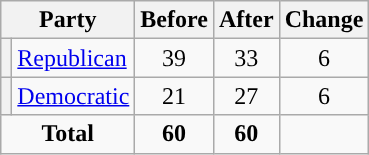<table class="wikitable" style="text-align:center;">
<tr>
<th colspan="2">Party</th>
<th>Before</th>
<th>After</th>
<th>Change</th>
</tr>
<tr>
<th style="background-color:"></th>
<td style="text-align:left;"><a href='#'>Republican</a></td>
<td>39</td>
<td>33</td>
<td> 6</td>
</tr>
<tr>
<th style="background-color:"></th>
<td style="text-align:left;"><a href='#'>Democratic</a></td>
<td>21</td>
<td>27</td>
<td> 6</td>
</tr>
<tr>
<td colspan="2"><strong>Total</strong></td>
<td><strong>60</strong></td>
<td><strong>60</strong></td>
<td></td>
</tr>
</table>
